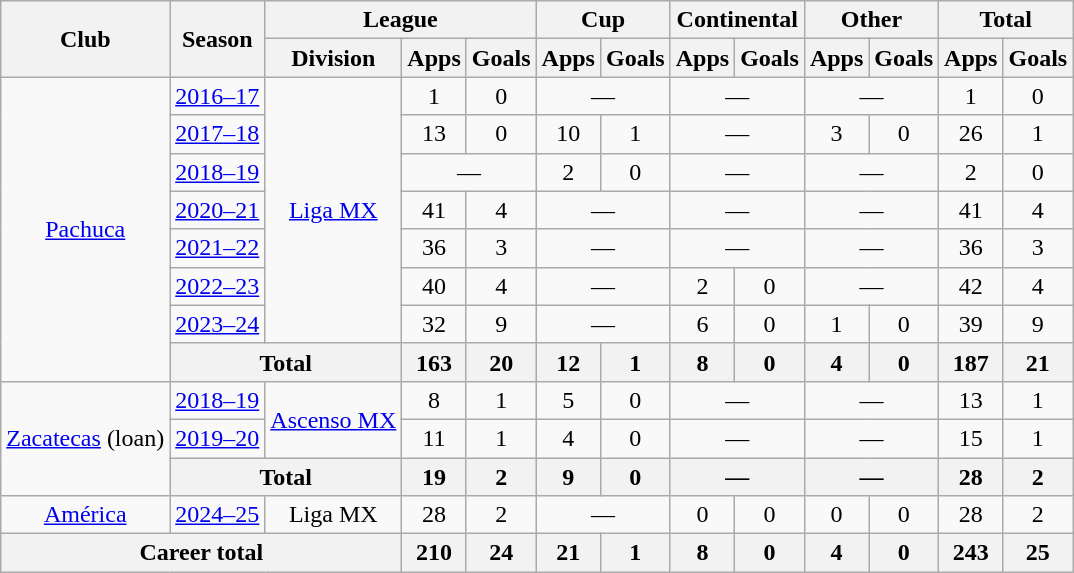<table class="wikitable" style="text-align:center">
<tr>
<th rowspan="2">Club</th>
<th rowspan="2">Season</th>
<th colspan="3">League</th>
<th colspan="2">Cup</th>
<th colspan="2">Continental</th>
<th colspan="2">Other</th>
<th colspan="2">Total</th>
</tr>
<tr>
<th>Division</th>
<th>Apps</th>
<th>Goals</th>
<th>Apps</th>
<th>Goals</th>
<th>Apps</th>
<th>Goals</th>
<th>Apps</th>
<th>Goals</th>
<th>Apps</th>
<th>Goals</th>
</tr>
<tr>
<td rowspan="8"><a href='#'>Pachuca</a></td>
<td><a href='#'>2016–17</a></td>
<td rowspan="7"><a href='#'>Liga MX</a></td>
<td>1</td>
<td>0</td>
<td colspan=2>—</td>
<td colspan=2>—</td>
<td colspan=2>—</td>
<td>1</td>
<td>0</td>
</tr>
<tr>
<td><a href='#'>2017–18</a></td>
<td>13</td>
<td>0</td>
<td>10</td>
<td>1</td>
<td colspan=2>—</td>
<td>3</td>
<td>0</td>
<td>26</td>
<td>1</td>
</tr>
<tr>
<td><a href='#'>2018–19</a></td>
<td colspan=2>—</td>
<td>2</td>
<td>0</td>
<td colspan=2>—</td>
<td colspan=2>—</td>
<td>2</td>
<td>0</td>
</tr>
<tr>
<td><a href='#'>2020–21</a></td>
<td>41</td>
<td>4</td>
<td colspan=2>—</td>
<td colspan=2>—</td>
<td colspan=2>—</td>
<td>41</td>
<td>4</td>
</tr>
<tr>
<td><a href='#'>2021–22</a></td>
<td>36</td>
<td>3</td>
<td colspan=2>—</td>
<td colspan=2>—</td>
<td colspan=2>—</td>
<td>36</td>
<td>3</td>
</tr>
<tr>
<td><a href='#'>2022–23</a></td>
<td>40</td>
<td>4</td>
<td colspan="2">—</td>
<td>2</td>
<td>0</td>
<td colspan="2">—</td>
<td>42</td>
<td>4</td>
</tr>
<tr>
<td><a href='#'>2023–24</a></td>
<td>32</td>
<td>9</td>
<td colspan=2>—</td>
<td>6</td>
<td>0</td>
<td>1</td>
<td>0</td>
<td>39</td>
<td>9</td>
</tr>
<tr>
<th colspan="2">Total</th>
<th>163</th>
<th>20</th>
<th>12</th>
<th>1</th>
<th>8</th>
<th>0</th>
<th>4</th>
<th>0</th>
<th>187</th>
<th>21</th>
</tr>
<tr>
<td rowspan="3"><a href='#'>Zacatecas</a> (loan)</td>
<td><a href='#'>2018–19</a></td>
<td rowspan="2"><a href='#'>Ascenso MX</a></td>
<td>8</td>
<td>1</td>
<td>5</td>
<td>0</td>
<td colspan=2>—</td>
<td colspan=2>—</td>
<td>13</td>
<td>1</td>
</tr>
<tr>
<td><a href='#'>2019–20</a></td>
<td>11</td>
<td>1</td>
<td>4</td>
<td>0</td>
<td colspan=2>—</td>
<td colspan="2">—</td>
<td>15</td>
<td>1</td>
</tr>
<tr>
<th colspan="2">Total</th>
<th>19</th>
<th>2</th>
<th>9</th>
<th>0</th>
<th colspan="2">—</th>
<th colspan="2">—</th>
<th>28</th>
<th>2</th>
</tr>
<tr>
<td rowspan="1"><a href='#'>América</a></td>
<td><a href='#'>2024–25</a></td>
<td rowspan="1">Liga MX</td>
<td>28</td>
<td>2</td>
<td colspan=2>—</td>
<td>0</td>
<td>0</td>
<td>0</td>
<td>0</td>
<td>28</td>
<td>2</td>
</tr>
<tr>
<th colspan="3">Career total</th>
<th>210</th>
<th>24</th>
<th>21</th>
<th>1</th>
<th>8</th>
<th>0</th>
<th>4</th>
<th>0</th>
<th>243</th>
<th>25</th>
</tr>
</table>
